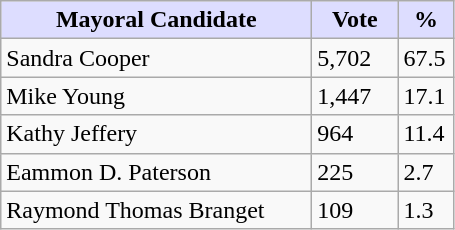<table class="wikitable">
<tr>
<th style="background:#ddf; width:200px;">Mayoral Candidate </th>
<th style="background:#ddf; width:50px;">Vote</th>
<th style="background:#ddf; width:30px;">%</th>
</tr>
<tr>
<td>Sandra Cooper</td>
<td>5,702</td>
<td>67.5</td>
</tr>
<tr>
<td>Mike Young</td>
<td>1,447</td>
<td>17.1</td>
</tr>
<tr>
<td>Kathy Jeffery</td>
<td>964</td>
<td>11.4</td>
</tr>
<tr>
<td>Eammon D. Paterson</td>
<td>225</td>
<td>2.7</td>
</tr>
<tr>
<td>Raymond Thomas Branget</td>
<td>109</td>
<td>1.3</td>
</tr>
</table>
